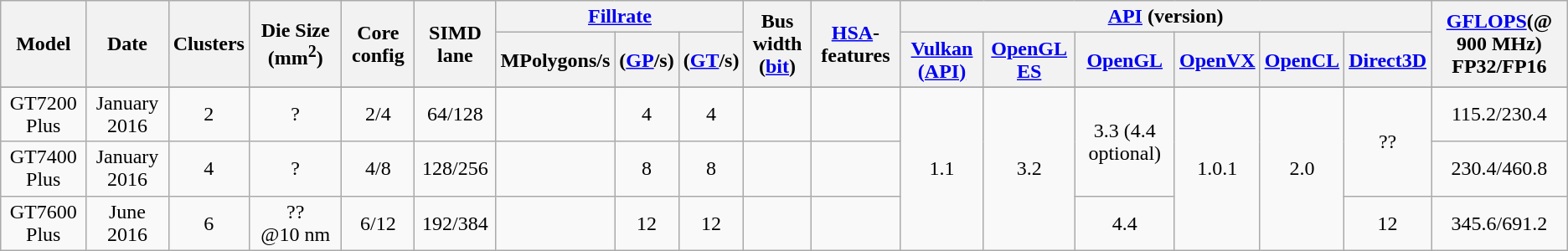<table class="wikitable" style="text-align: center;">
<tr>
<th rowspan=2>Model</th>
<th rowspan=2>Date</th>
<th rowspan=2>Clusters</th>
<th rowspan=2>Die Size (mm<sup>2</sup>)</th>
<th rowspan=2>Core config</th>
<th rowspan=2>SIMD lane</th>
<th colspan=3><a href='#'>Fillrate</a></th>
<th rowspan=2>Bus width<br>(<a href='#'>bit</a>)</th>
<th rowspan=2><a href='#'>HSA</a>-features</th>
<th colspan=6><a href='#'>API</a> (version)</th>
<th rowspan="2"><a href='#'>GFLOPS</a>(@ 900 MHz)<br>FP32/FP16</th>
</tr>
<tr>
<th>MPolygons/s</th>
<th>(<a href='#'>GP</a>/s)</th>
<th>(<a href='#'>GT</a>/s)</th>
<th><a href='#'>Vulkan (API)</a></th>
<th><a href='#'>OpenGL ES</a></th>
<th><a href='#'>OpenGL</a></th>
<th><a href='#'>OpenVX</a></th>
<th><a href='#'>OpenCL</a></th>
<th><a href='#'>Direct3D</a></th>
</tr>
<tr>
</tr>
<tr>
<td>GT7200 Plus</td>
<td>January 2016</td>
<td>2</td>
<td>?</td>
<td>2/4</td>
<td>64/128</td>
<td></td>
<td>4</td>
<td>4</td>
<td></td>
<td></td>
<td rowspan="3">1.1</td>
<td rowspan="3">3.2</td>
<td rowspan="2">3.3 (4.4 optional)</td>
<td rowspan="3">1.0.1</td>
<td rowspan="3">2.0</td>
<td rowspan="2">??</td>
<td>115.2/230.4</td>
</tr>
<tr>
<td>GT7400 Plus</td>
<td>January 2016</td>
<td>4</td>
<td>?</td>
<td>4/8</td>
<td>128/256</td>
<td></td>
<td>8</td>
<td>8</td>
<td></td>
<td></td>
<td>230.4/460.8</td>
</tr>
<tr>
<td>GT7600 Plus</td>
<td>June 2016</td>
<td>6</td>
<td>??@10 nm</td>
<td>6/12</td>
<td>192/384</td>
<td></td>
<td>12</td>
<td>12</td>
<td></td>
<td></td>
<td>4.4</td>
<td>12</td>
<td>345.6/691.2</td>
</tr>
</table>
